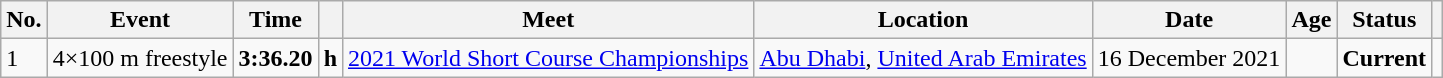<table class="wikitable">
<tr>
<th>No.</th>
<th>Event</th>
<th>Time</th>
<th></th>
<th>Meet</th>
<th>Location</th>
<th>Date</th>
<th>Age</th>
<th>Status</th>
<th></th>
</tr>
<tr>
<td>1</td>
<td>4×100 m freestyle</td>
<td style="text-align:center;"><strong>3:36.20</strong></td>
<td><strong>h</strong></td>
<td><a href='#'>2021 World Short Course Championships</a></td>
<td><a href='#'>Abu Dhabi</a>, <a href='#'>United Arab Emirates</a></td>
<td>16 December 2021</td>
<td style="text-align:center;"></td>
<td style="text-align:center;"><strong>Current</strong></td>
<td style="text-align:center;"></td>
</tr>
</table>
